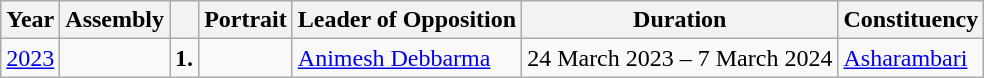<table class="wikitable">
<tr>
<th>Year</th>
<th>Assembly</th>
<th></th>
<th>Portrait</th>
<th>Leader of Opposition</th>
<th>Duration</th>
<th>Constituency</th>
</tr>
<tr>
<td><a href='#'>2023</a></td>
<td></td>
<td><strong>1.</strong></td>
<td></td>
<td><a href='#'>Animesh Debbarma</a></td>
<td>24 March 2023 – 7 March 2024</td>
<td><a href='#'>Asharambari</a></td>
</tr>
</table>
